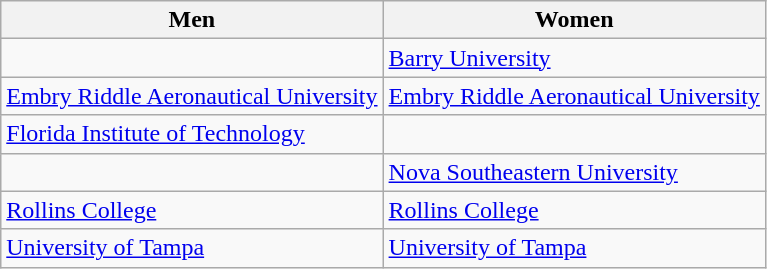<table class="wikitable">
<tr>
<th>Men</th>
<th>Women</th>
</tr>
<tr>
<td></td>
<td><a href='#'>Barry University</a></td>
</tr>
<tr>
<td><a href='#'>Embry Riddle Aeronautical University</a></td>
<td><a href='#'>Embry Riddle Aeronautical University</a></td>
</tr>
<tr>
<td><a href='#'>Florida Institute of Technology</a></td>
<td></td>
</tr>
<tr>
<td></td>
<td><a href='#'>Nova Southeastern University</a></td>
</tr>
<tr>
<td><a href='#'>Rollins College</a></td>
<td><a href='#'>Rollins College</a></td>
</tr>
<tr>
<td><a href='#'>University of Tampa</a></td>
<td><a href='#'>University of Tampa</a></td>
</tr>
</table>
